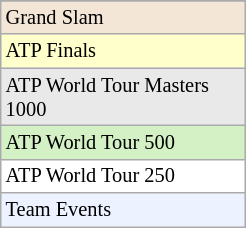<table class="wikitable" style="font-size:85%; width:13%;">
<tr>
</tr>
<tr style="background:#f3e6d7;">
<td>Grand Slam</td>
</tr>
<tr style="background:#ffffcc;">
<td>ATP Finals</td>
</tr>
<tr style="background:#e9e9e9;">
<td>ATP World Tour Masters 1000</td>
</tr>
<tr style="background:#d4f1c5;">
<td>ATP World Tour 500</td>
</tr>
<tr style="background:#ffffff;">
<td>ATP World Tour 250</td>
</tr>
<tr style="background:#ecf2ff;">
<td>Team Events</td>
</tr>
</table>
